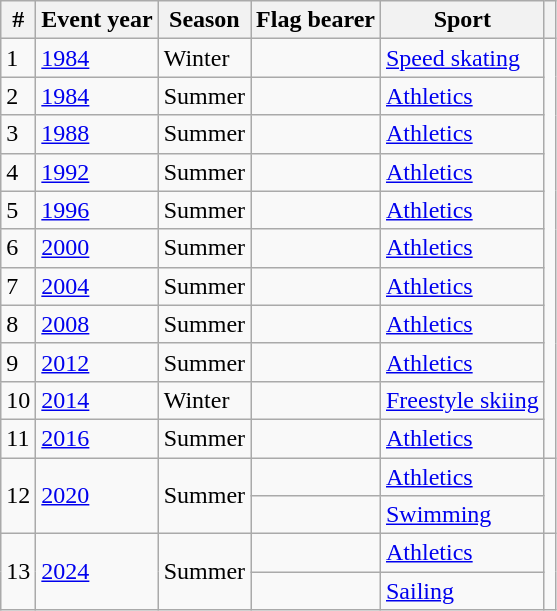<table class="wikitable sortable">
<tr>
<th>#</th>
<th>Event year</th>
<th>Season</th>
<th>Flag bearer</th>
<th>Sport</th>
<th></th>
</tr>
<tr>
<td>1</td>
<td><a href='#'>1984</a></td>
<td>Winter</td>
<td></td>
<td><a href='#'>Speed skating</a></td>
<td rowspan=11></td>
</tr>
<tr>
<td>2</td>
<td><a href='#'>1984</a></td>
<td>Summer</td>
<td></td>
<td><a href='#'>Athletics</a></td>
</tr>
<tr>
<td>3</td>
<td><a href='#'>1988</a></td>
<td>Summer</td>
<td></td>
<td><a href='#'>Athletics</a></td>
</tr>
<tr>
<td>4</td>
<td><a href='#'>1992</a></td>
<td>Summer</td>
<td></td>
<td><a href='#'>Athletics</a></td>
</tr>
<tr>
<td>5</td>
<td><a href='#'>1996</a></td>
<td>Summer</td>
<td></td>
<td><a href='#'>Athletics</a></td>
</tr>
<tr>
<td>6</td>
<td><a href='#'>2000</a></td>
<td>Summer</td>
<td></td>
<td><a href='#'>Athletics</a></td>
</tr>
<tr>
<td>7</td>
<td><a href='#'>2004</a></td>
<td>Summer</td>
<td></td>
<td><a href='#'>Athletics</a></td>
</tr>
<tr>
<td>8</td>
<td><a href='#'>2008</a></td>
<td>Summer</td>
<td></td>
<td><a href='#'>Athletics</a></td>
</tr>
<tr>
<td>9</td>
<td><a href='#'>2012</a></td>
<td>Summer</td>
<td></td>
<td><a href='#'>Athletics</a></td>
</tr>
<tr>
<td>10</td>
<td><a href='#'>2014</a></td>
<td>Winter</td>
<td></td>
<td><a href='#'>Freestyle skiing</a></td>
</tr>
<tr>
<td>11</td>
<td><a href='#'>2016</a></td>
<td>Summer</td>
<td></td>
<td><a href='#'>Athletics</a></td>
</tr>
<tr>
<td rowspan=2>12</td>
<td rowspan=2><a href='#'>2020</a></td>
<td rowspan=2>Summer</td>
<td></td>
<td><a href='#'>Athletics</a></td>
<td rowspan=2></td>
</tr>
<tr>
<td></td>
<td><a href='#'>Swimming</a></td>
</tr>
<tr>
<td rowspan=2>13</td>
<td rowspan=2><a href='#'>2024</a></td>
<td rowspan=2>Summer</td>
<td></td>
<td><a href='#'>Athletics</a></td>
<td rowspan=2></td>
</tr>
<tr>
<td></td>
<td><a href='#'>Sailing</a></td>
</tr>
</table>
